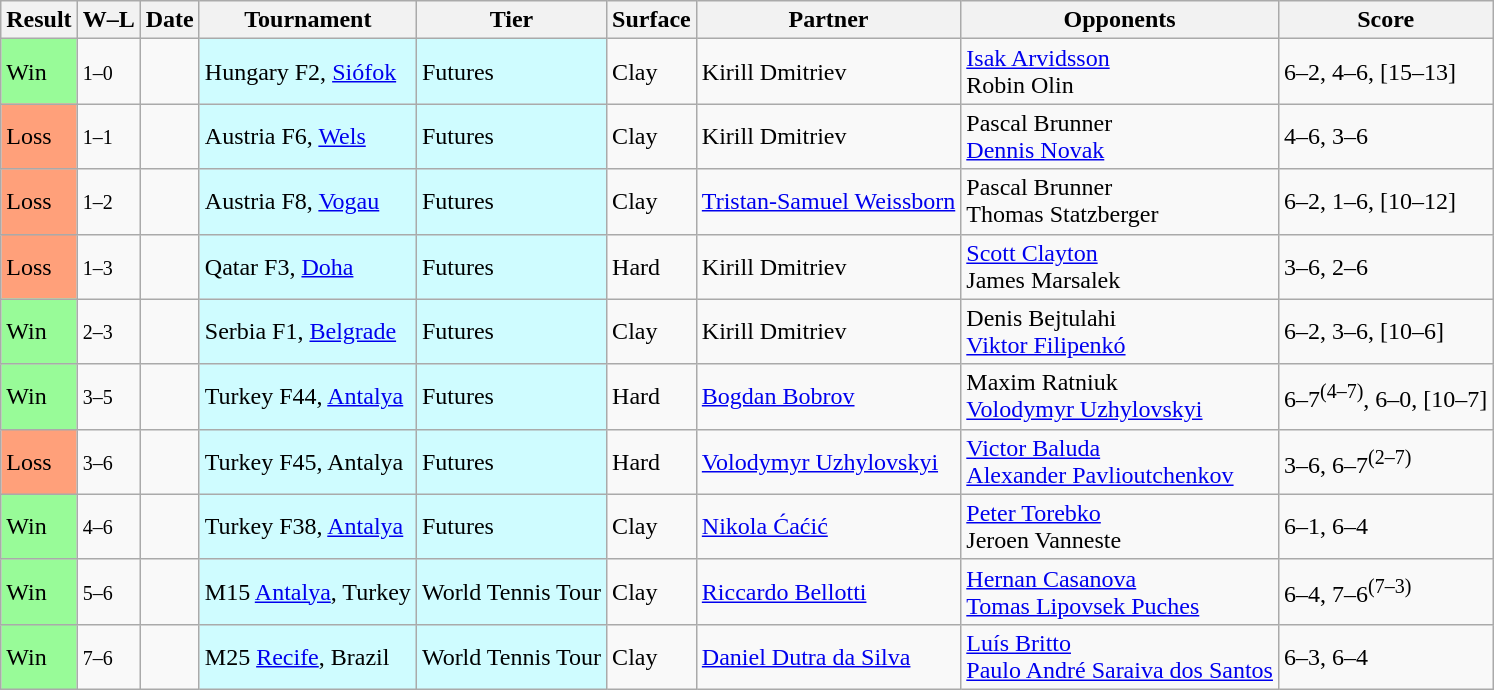<table class="sortable wikitable">
<tr>
<th>Result</th>
<th class="unsortable">W–L</th>
<th>Date</th>
<th>Tournament</th>
<th>Tier</th>
<th>Surface</th>
<th>Partner</th>
<th>Opponents</th>
<th class="unsortable">Score</th>
</tr>
<tr>
<td bgcolor=98FB98>Win</td>
<td><small>1–0</small></td>
<td></td>
<td style="background:#cffcff;">Hungary F2, <a href='#'>Siófok</a></td>
<td style="background:#cffcff;">Futures</td>
<td>Clay</td>
<td> Kirill Dmitriev</td>
<td> <a href='#'>Isak Arvidsson</a><br> Robin Olin</td>
<td>6–2, 4–6, [15–13]</td>
</tr>
<tr>
<td bgcolor=FFA07A>Loss</td>
<td><small>1–1</small></td>
<td></td>
<td style="background:#cffcff;">Austria F6, <a href='#'>Wels</a></td>
<td style="background:#cffcff;">Futures</td>
<td>Clay</td>
<td> Kirill Dmitriev</td>
<td> Pascal Brunner<br> <a href='#'>Dennis Novak</a></td>
<td>4–6, 3–6</td>
</tr>
<tr>
<td bgcolor=FFA07A>Loss</td>
<td><small>1–2</small></td>
<td></td>
<td style="background:#cffcff;">Austria F8, <a href='#'>Vogau</a></td>
<td style="background:#cffcff;">Futures</td>
<td>Clay</td>
<td> <a href='#'>Tristan-Samuel Weissborn</a></td>
<td> Pascal Brunner<br> Thomas Statzberger</td>
<td>6–2, 1–6, [10–12]</td>
</tr>
<tr>
<td bgcolor=FFA07A>Loss</td>
<td><small>1–3</small></td>
<td></td>
<td style="background:#cffcff;">Qatar F3, <a href='#'>Doha</a></td>
<td style="background:#cffcff;">Futures</td>
<td>Hard</td>
<td> Kirill Dmitriev</td>
<td> <a href='#'>Scott Clayton</a><br> James Marsalek</td>
<td>3–6, 2–6</td>
</tr>
<tr>
<td bgcolor=98FB98>Win</td>
<td><small>2–3</small></td>
<td></td>
<td style="background:#cffcff;">Serbia F1, <a href='#'>Belgrade</a></td>
<td style="background:#cffcff;">Futures</td>
<td>Clay</td>
<td> Kirill Dmitriev</td>
<td> Denis Bejtulahi<br> <a href='#'>Viktor Filipenkó</a></td>
<td>6–2, 3–6, [10–6]</td>
</tr>
<tr>
<td bgcolor=98FB98>Win</td>
<td><small>3–5</small></td>
<td></td>
<td style="background:#cffcff;">Turkey F44, <a href='#'>Antalya</a></td>
<td style="background:#cffcff;">Futures</td>
<td>Hard</td>
<td> <a href='#'>Bogdan Bobrov</a></td>
<td> Maxim Ratniuk<br> <a href='#'>Volodymyr Uzhylovskyi</a></td>
<td>6–7<sup>(4–7)</sup>, 6–0, [10–7]</td>
</tr>
<tr>
<td bgcolor=FFA07A>Loss</td>
<td><small>3–6</small></td>
<td></td>
<td style="background:#cffcff;">Turkey F45, Antalya</td>
<td style="background:#cffcff;">Futures</td>
<td>Hard</td>
<td> <a href='#'>Volodymyr Uzhylovskyi</a></td>
<td> <a href='#'>Victor Baluda</a><br> <a href='#'>Alexander Pavlioutchenkov</a></td>
<td>3–6, 6–7<sup>(2–7)</sup></td>
</tr>
<tr>
<td bgcolor=98fb98>Win</td>
<td><small>4–6</small></td>
<td></td>
<td style="background:#cffcff;">Turkey F38, <a href='#'>Antalya</a></td>
<td style="background:#cffcff;">Futures</td>
<td>Clay</td>
<td> <a href='#'>Nikola Ćaćić</a></td>
<td> <a href='#'>Peter Torebko</a><br> Jeroen Vanneste</td>
<td>6–1, 6–4</td>
</tr>
<tr>
<td bgcolor=98fb98>Win</td>
<td><small>5–6</small></td>
<td></td>
<td style="background:#cffcff;">M15 <a href='#'>Antalya</a>, Turkey</td>
<td style="background:#cffcff;">World Tennis Tour</td>
<td>Clay</td>
<td> <a href='#'>Riccardo Bellotti</a></td>
<td> <a href='#'>Hernan Casanova</a><br> <a href='#'>Tomas Lipovsek Puches</a></td>
<td>6–4, 7–6<sup>(7–3)</sup></td>
</tr>
<tr>
<td bgcolor=98fb98>Win</td>
<td><small>7–6</small></td>
<td></td>
<td style="background:#cffcff;">M25 <a href='#'>Recife</a>, Brazil</td>
<td style="background:#cffcff;">World Tennis Tour</td>
<td>Clay</td>
<td> <a href='#'>Daniel Dutra da Silva</a></td>
<td> <a href='#'>Luís Britto</a><br> <a href='#'>Paulo André Saraiva dos Santos</a></td>
<td>6–3, 6–4</td>
</tr>
</table>
